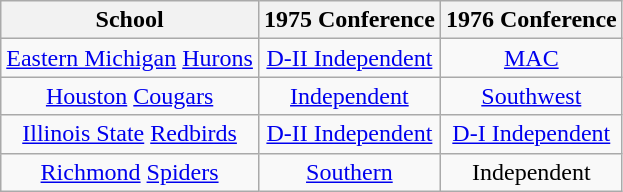<table class="wikitable sortable">
<tr>
<th>School</th>
<th>1975 Conference</th>
<th>1976 Conference</th>
</tr>
<tr style="text-align:center;">
<td><a href='#'>Eastern Michigan</a> <a href='#'>Hurons</a></td>
<td><a href='#'>D-II Independent</a></td>
<td><a href='#'>MAC</a></td>
</tr>
<tr style="text-align:center;">
<td><a href='#'>Houston</a> <a href='#'>Cougars</a></td>
<td><a href='#'>Independent</a></td>
<td><a href='#'>Southwest</a></td>
</tr>
<tr style="text-align:center;">
<td><a href='#'>Illinois State</a> <a href='#'>Redbirds</a></td>
<td><a href='#'>D-II Independent</a></td>
<td><a href='#'>D-I Independent</a></td>
</tr>
<tr style="text-align:center;">
<td><a href='#'>Richmond</a> <a href='#'>Spiders</a></td>
<td><a href='#'>Southern</a></td>
<td>Independent</td>
</tr>
</table>
